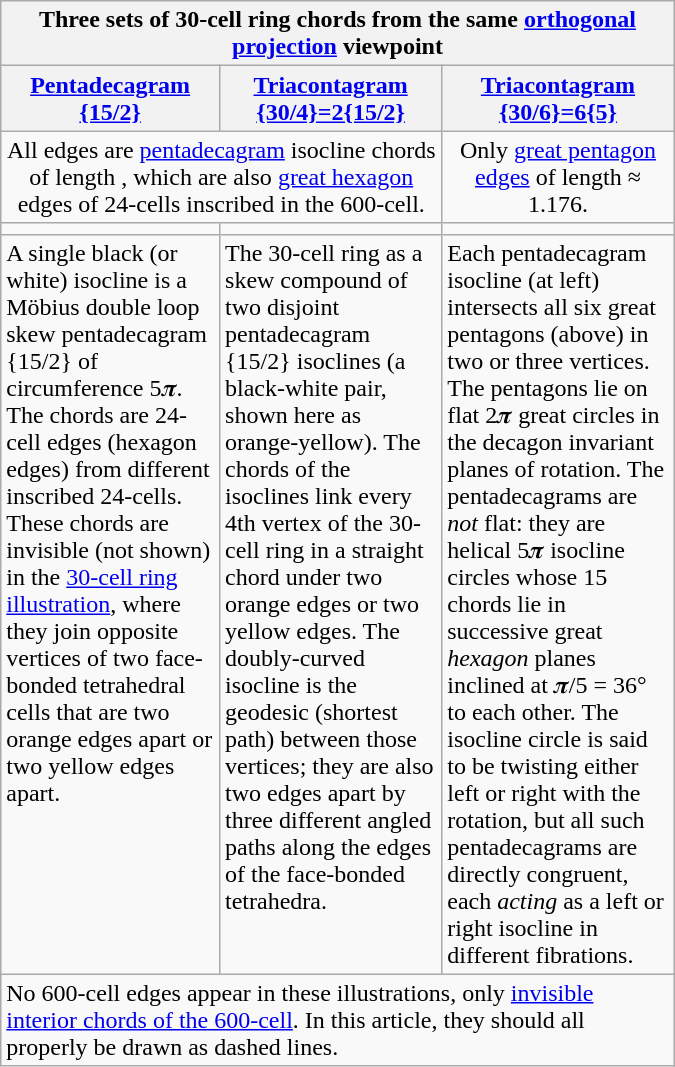<table class="wikitable" width="450">
<tr>
<th colspan=4>Three sets of 30-cell ring chords from the same <a href='#'>orthogonal projection</a> viewpoint</th>
</tr>
<tr>
<th><a href='#'>Pentadecagram {15/2}</a></th>
<th><a href='#'>Triacontagram {30/4}=2{15/2}</a></th>
<th><a href='#'>Triacontagram {30/6}=6{5}</a></th>
</tr>
<tr>
<td colspan=2 align=center>All edges are <a href='#'>pentadecagram</a> isocline chords of length , which are also <a href='#'>great hexagon</a> edges of 24-cells inscribed in the 600-cell.</td>
<td colspan=1 align=center>Only <a href='#'>great pentagon edges</a> of length  ≈ 1.176.</td>
</tr>
<tr>
<td></td>
<td></td>
<td></td>
</tr>
<tr>
<td valign=top>A single black (or white) isocline is a Möbius double loop skew pentadecagram {15/2} of circumference 5𝝅. The  chords are 24-cell edges (hexagon edges) from different inscribed 24-cells. These chords are invisible (not shown) in the <a href='#'>30-cell ring illustration</a>, where they join opposite vertices of two face-bonded tetrahedral cells that are two orange edges apart or two yellow edges apart.</td>
<td valign=top>The 30-cell ring as a skew compound of two disjoint pentadecagram {15/2} isoclines (a black-white pair, shown here as orange-yellow). The  chords of the isoclines link every 4th vertex of the 30-cell ring in a straight chord under two orange edges or two yellow edges. The doubly-curved isocline is the geodesic (shortest path) between those vertices; they are also two edges apart by three different angled paths along the edges of the face-bonded tetrahedra.</td>
<td valign=top>Each pentadecagram isocline (at left) intersects all six great pentagons (above) in two or three vertices. The pentagons lie on flat 2𝝅 great circles in the decagon invariant planes of rotation. The pentadecagrams are <em>not</em> flat: they are helical 5𝝅 isocline circles whose 15 chords lie in successive great <em>hexagon</em> planes inclined at 𝝅/5 = 36° to each other. The isocline circle is said to be twisting either left or right with the rotation, but all such pentadecagrams are directly congruent, each <em>acting</em> as a left or right isocline in different fibrations.</td>
</tr>
<tr>
<td colspan=3>No 600-cell edges appear in these illustrations, only <a href='#'>invisible interior chords of the 600-cell</a>. In this article, they should all properly be drawn as dashed lines.</td>
</tr>
</table>
